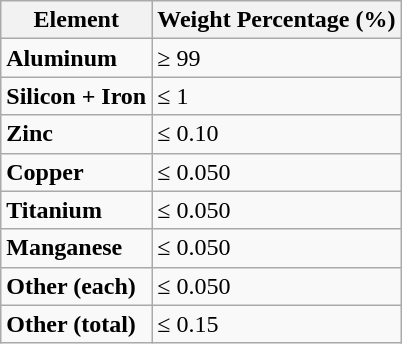<table class="wikitable">
<tr>
<th>Element</th>
<th>Weight Percentage (%)</th>
</tr>
<tr>
<td><strong>Aluminum</strong></td>
<td>≥ 99</td>
</tr>
<tr>
<td><strong>Silicon + Iron</strong></td>
<td>≤ 1</td>
</tr>
<tr>
<td><strong>Zinc</strong></td>
<td>≤ 0.10</td>
</tr>
<tr>
<td><strong>Copper</strong></td>
<td>≤ 0.050</td>
</tr>
<tr>
<td><strong>Titanium</strong></td>
<td>≤ 0.050</td>
</tr>
<tr>
<td><strong>Manganese</strong></td>
<td>≤ 0.050</td>
</tr>
<tr>
<td><strong>Other (each)</strong></td>
<td>≤ 0.050</td>
</tr>
<tr>
<td><strong>Other (total)</strong></td>
<td>≤ 0.15</td>
</tr>
</table>
